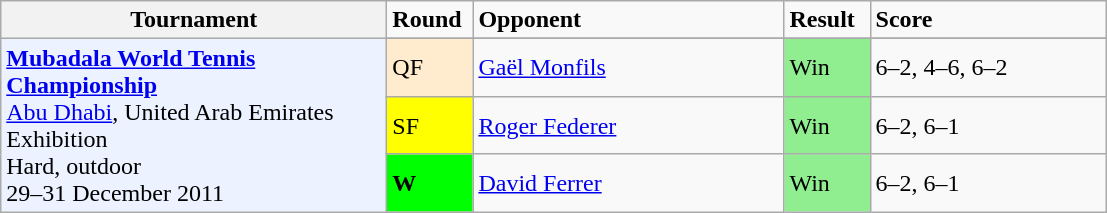<table class="wikitable">
<tr style="font-weight:bold">
<th style="width:250px;">Tournament</th>
<td style="width:50px;">Round</td>
<td style="width:200px;">Opponent</td>
<td style="width:50px;">Result</td>
<td style="width:150px;">Score</td>
</tr>
<tr>
<td rowspan="4" style="background:#ecf2ff; text-align:left; vertical-align:top;"><strong><a href='#'>Mubadala World Tennis Championship</a></strong><br> <a href='#'>Abu Dhabi</a>, United Arab Emirates <br> Exhibition <br> Hard, outdoor <br> 29–31 December 2011</td>
</tr>
<tr>
<td bgcolor=ffebcd>QF</td>
<td> <a href='#'>Gaël Monfils</a></td>
<td bgcolor=lightgreen>Win</td>
<td>6–2, 4–6, 6–2</td>
</tr>
<tr>
<td bgcolor=yellow>SF</td>
<td> <a href='#'>Roger Federer</a></td>
<td bgcolor=lightgreen>Win</td>
<td>6–2, 6–1</td>
</tr>
<tr>
<td bgcolor=lime><strong>W</strong></td>
<td> <a href='#'>David Ferrer</a></td>
<td bgcolor=lightgreen>Win</td>
<td>6–2, 6–1</td>
</tr>
</table>
